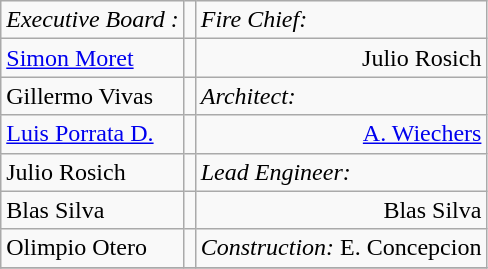<table class="wikitable">
<tr>
<td><em>Executive Board : </em></td>
<td></td>
<td><em>Fire Chief:</em></td>
</tr>
<tr>
<td><a href='#'>Simon Moret</a></td>
<td></td>
<td align="right">Julio Rosich</td>
</tr>
<tr>
<td>Gillermo Vivas</td>
<td></td>
<td><em>Architect:</em></td>
</tr>
<tr>
<td><a href='#'>Luis Porrata D.</a></td>
<td></td>
<td align="right"><a href='#'>A. Wiechers</a></td>
</tr>
<tr>
<td>Julio Rosich</td>
<td></td>
<td><em>Lead Engineer:</em></td>
</tr>
<tr>
<td>Blas Silva</td>
<td></td>
<td align="right">Blas Silva</td>
</tr>
<tr>
<td>Olimpio Otero</td>
<td></td>
<td><em>Construction:</em> E. Concepcion</td>
</tr>
<tr>
</tr>
</table>
